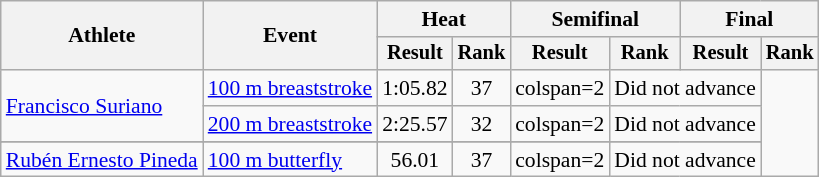<table class="wikitable" style="font-size:90%; text-align: center">
<tr>
<th rowspan="2">Athlete</th>
<th rowspan="2">Event</th>
<th colspan="2">Heat</th>
<th colspan="2">Semifinal</th>
<th colspan="2">Final</th>
</tr>
<tr style="font-size:95%">
<th>Result</th>
<th>Rank</th>
<th>Result</th>
<th>Rank</th>
<th>Result</th>
<th>Rank</th>
</tr>
<tr align=center>
<td align=left rowspan=2><a href='#'>Francisco Suriano</a></td>
<td align=left><a href='#'>100 m breaststroke</a></td>
<td>1:05.82</td>
<td>37</td>
<td>colspan=2 </td>
<td colspan=2>Did not advance</td>
</tr>
<tr align=center>
<td align=left><a href='#'>200 m breaststroke</a></td>
<td>2:25.57</td>
<td>32</td>
<td>colspan=2 </td>
<td colspan=2>Did not advance</td>
</tr>
<tr>
</tr>
<tr align=center>
<td align=left><a href='#'>Rubén Ernesto Pineda</a></td>
<td align=left><a href='#'>100 m butterfly</a></td>
<td>56.01</td>
<td>37</td>
<td>colspan=2 </td>
<td colspan=2>Did not advance</td>
</tr>
</table>
